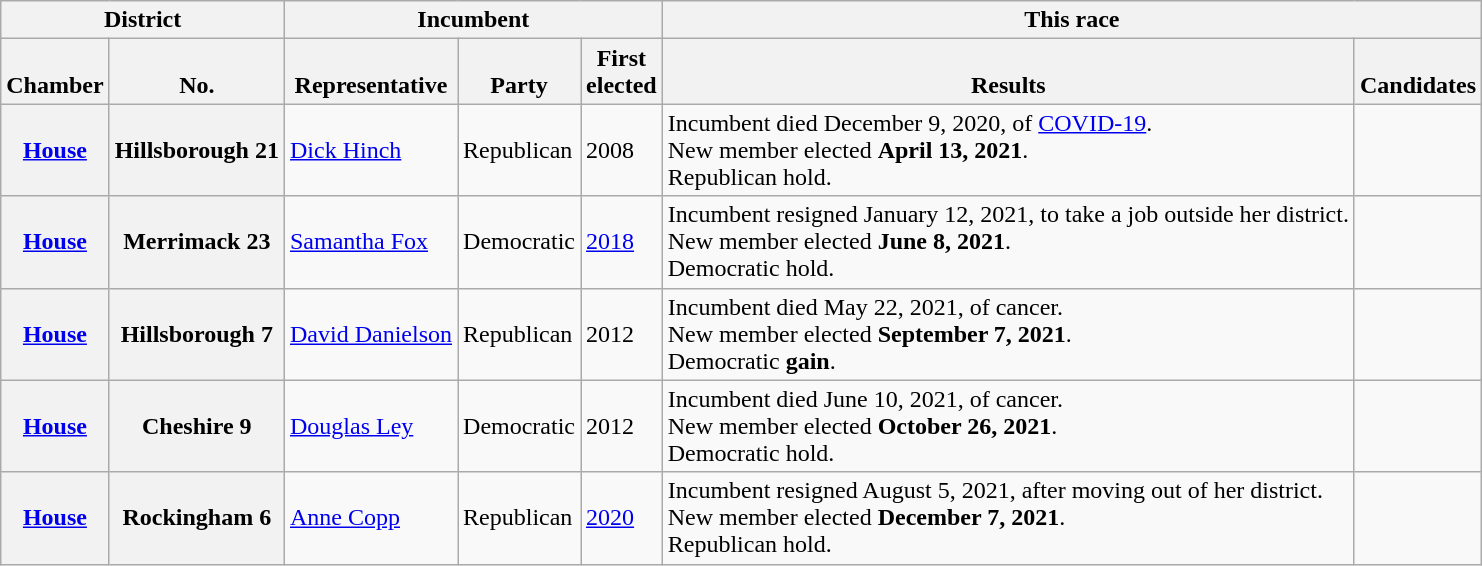<table class="wikitable sortable">
<tr valign=bottom>
<th colspan="2">District</th>
<th colspan="3">Incumbent</th>
<th colspan="2">This race</th>
</tr>
<tr valign=bottom>
<th>Chamber</th>
<th>No.</th>
<th>Representative</th>
<th>Party</th>
<th>First<br>elected</th>
<th>Results</th>
<th>Candidates</th>
</tr>
<tr>
<th><a href='#'>House</a></th>
<th>Hillsborough 21</th>
<td><a href='#'>Dick Hinch</a></td>
<td>Republican</td>
<td>2008</td>
<td>Incumbent died December 9, 2020, of <a href='#'>COVID-19</a>.<br>New member elected <strong>April 13, 2021</strong>.<br>Republican hold.</td>
<td nowrap></td>
</tr>
<tr>
<th><a href='#'>House</a></th>
<th>Merrimack 23</th>
<td><a href='#'>Samantha Fox</a></td>
<td>Democratic</td>
<td><a href='#'>2018</a></td>
<td>Incumbent resigned January 12, 2021, to take a job outside her district.<br>New member elected <strong>June 8, 2021</strong>.<br>Democratic hold.</td>
<td nowrap></td>
</tr>
<tr>
<th><a href='#'>House</a></th>
<th>Hillsborough 7</th>
<td><a href='#'>David Danielson</a></td>
<td>Republican</td>
<td>2012</td>
<td>Incumbent died May 22, 2021, of cancer.<br>New member elected <strong>September 7, 2021</strong>.<br>Democratic <strong>gain</strong>.</td>
<td nowrap></td>
</tr>
<tr>
<th><a href='#'>House</a></th>
<th>Cheshire 9</th>
<td><a href='#'>Douglas Ley</a></td>
<td>Democratic</td>
<td>2012</td>
<td>Incumbent died June 10, 2021, of cancer.<br>New member elected <strong>October 26, 2021</strong>.<br>Democratic hold.</td>
<td nowrap></td>
</tr>
<tr>
<th><a href='#'>House</a></th>
<th>Rockingham 6</th>
<td><a href='#'>Anne Copp</a></td>
<td>Republican</td>
<td><a href='#'>2020</a></td>
<td>Incumbent resigned August 5, 2021, after moving out of her district.<br>New member elected <strong>December 7, 2021</strong>.<br>Republican hold.</td>
<td nowrap></td>
</tr>
</table>
